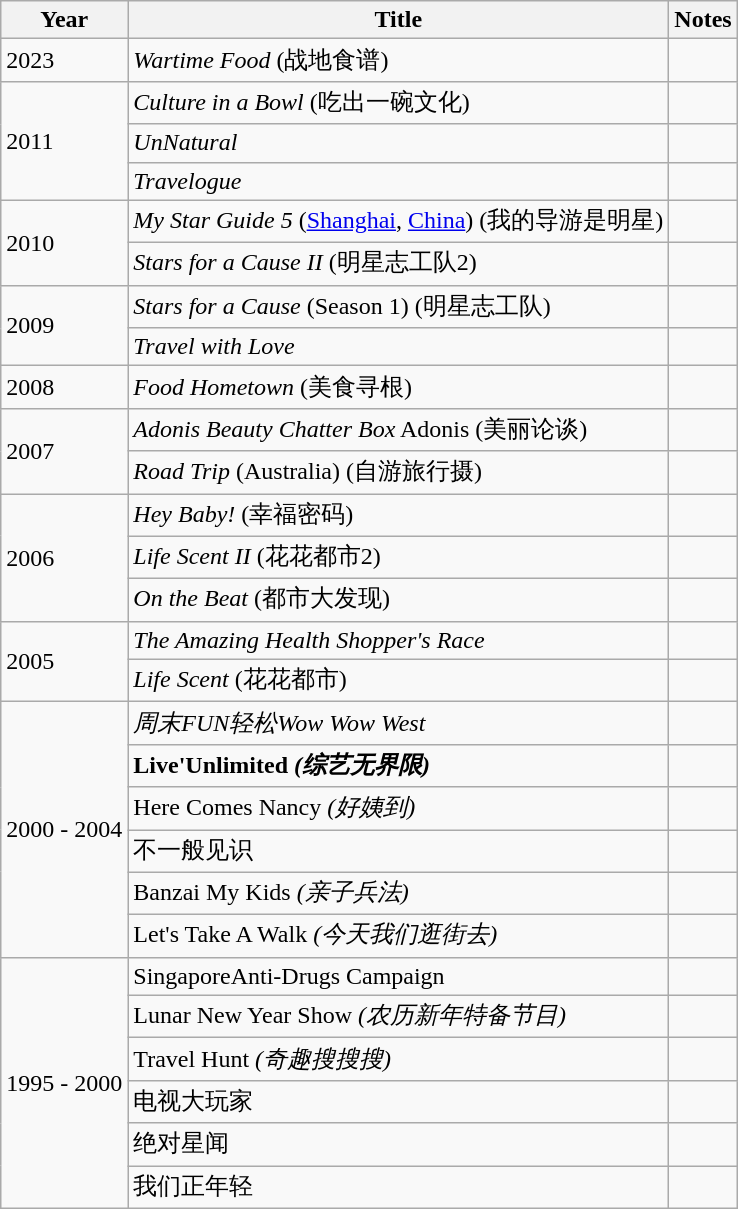<table class="wikitable sortable">
<tr>
<th>Year</th>
<th>Title</th>
<th class="unsortable">Notes</th>
</tr>
<tr>
<td rowspan="1">2023</td>
<td><em>Wartime Food</em> (战地食谱)</td>
<td></td>
</tr>
<tr>
<td rowspan="3">2011</td>
<td><em>Culture in a Bowl</em> (吃出一碗文化)</td>
<td></td>
</tr>
<tr>
<td><em>UnNatural</em></td>
<td></td>
</tr>
<tr>
<td><em>Travelogue</em></td>
<td></td>
</tr>
<tr>
<td rowspan="2">2010</td>
<td><em>My Star Guide 5</em> (<a href='#'>Shanghai</a>, <a href='#'>China</a>) (我的导游是明星)</td>
<td></td>
</tr>
<tr>
<td><em>Stars for a Cause II</em> (明星志工队2)</td>
<td></td>
</tr>
<tr>
<td rowspan="2">2009</td>
<td><em>Stars for a Cause</em> (Season 1) (明星志工队)</td>
<td></td>
</tr>
<tr>
<td><em>Travel with Love</em></td>
<td></td>
</tr>
<tr>
<td>2008</td>
<td><em>Food Hometown</em> (美食寻根)</td>
<td></td>
</tr>
<tr>
<td rowspan="2">2007</td>
<td><em>Adonis Beauty Chatter Box</em> Adonis (美丽论谈)</td>
<td></td>
</tr>
<tr>
<td><em>Road Trip</em> (Australia) (自游旅行摄)</td>
<td></td>
</tr>
<tr>
<td rowspan="3">2006</td>
<td><em>Hey Baby!</em> (幸福密码)</td>
<td></td>
</tr>
<tr>
<td><em>Life Scent II</em> (花花都市2)</td>
<td></td>
</tr>
<tr>
<td><em>On the Beat</em> (都市大发现)</td>
<td></td>
</tr>
<tr>
<td rowspan="2">2005</td>
<td><em>The Amazing Health Shopper's Race</em></td>
<td></td>
</tr>
<tr>
<td><em>Life Scent</em> (花花都市)</td>
<td></td>
</tr>
<tr>
<td rowspan="6">2000 - 2004</td>
<td><em>周末FUN轻松Wow Wow West</em></td>
<td></td>
</tr>
<tr>
<td><strong>Live'Unlimited<em> (综艺无界限)</td>
<td></td>
</tr>
<tr>
<td></em>Here Comes Nancy<em> (好姨到)</td>
<td></td>
</tr>
<tr>
<td>不一般见识</td>
<td></td>
</tr>
<tr>
<td></em>Banzai My Kids<em> (亲子兵法)</td>
<td></td>
</tr>
<tr>
<td></em>Let's Take A Walk<em> (今天我们逛街去)</td>
<td></td>
</tr>
<tr>
<td rowspan="6">1995 - 2000</td>
<td></em>SingaporeAnti-Drugs Campaign<em></td>
<td></td>
</tr>
<tr>
<td></em>Lunar New Year Show<em> (农历新年特备节目)</td>
<td></td>
</tr>
<tr>
<td></em>Travel Hunt<em> (奇趣搜搜搜)</td>
<td></td>
</tr>
<tr>
<td>电视大玩家</td>
<td></td>
</tr>
<tr>
<td>绝对星闻</td>
<td></td>
</tr>
<tr>
<td>我们正年轻</td>
<td></td>
</tr>
</table>
